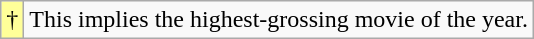<table class="wikitable">
<tr>
<td style="background-color:#FFFF99">†</td>
<td>This implies the highest-grossing movie of the year.</td>
</tr>
</table>
